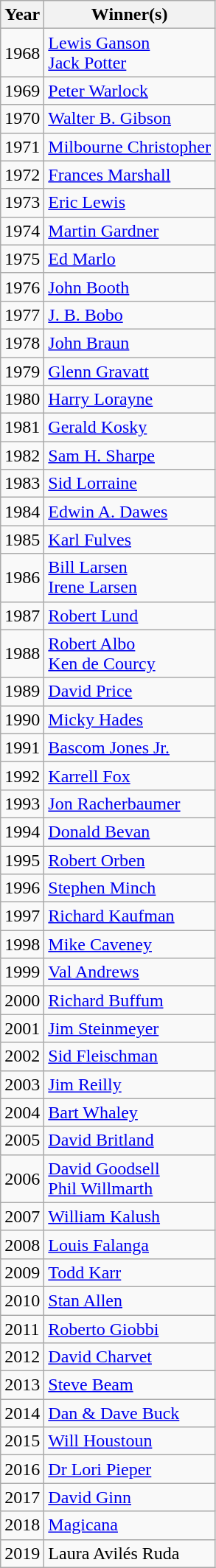<table class="wikitable sortable">
<tr>
<th>Year</th>
<th>Winner(s)</th>
</tr>
<tr>
<td>1968</td>
<td><a href='#'>Lewis Ganson</a><br><a href='#'>Jack Potter</a></td>
</tr>
<tr>
<td>1969</td>
<td><a href='#'>Peter Warlock</a></td>
</tr>
<tr>
<td>1970</td>
<td><a href='#'>Walter B. Gibson</a></td>
</tr>
<tr>
<td>1971</td>
<td><a href='#'>Milbourne Christopher</a></td>
</tr>
<tr>
<td>1972</td>
<td><a href='#'>Frances Marshall</a></td>
</tr>
<tr>
<td>1973</td>
<td><a href='#'>Eric Lewis</a></td>
</tr>
<tr>
<td>1974</td>
<td><a href='#'>Martin Gardner</a></td>
</tr>
<tr>
<td>1975</td>
<td><a href='#'>Ed Marlo</a></td>
</tr>
<tr>
<td>1976</td>
<td><a href='#'>John Booth</a></td>
</tr>
<tr>
<td>1977</td>
<td><a href='#'>J. B. Bobo</a></td>
</tr>
<tr>
<td>1978</td>
<td><a href='#'>John Braun</a></td>
</tr>
<tr>
<td>1979</td>
<td><a href='#'>Glenn Gravatt</a></td>
</tr>
<tr>
<td>1980</td>
<td><a href='#'>Harry Lorayne</a></td>
</tr>
<tr>
<td>1981</td>
<td><a href='#'>Gerald Kosky</a></td>
</tr>
<tr>
<td>1982</td>
<td><a href='#'>Sam H. Sharpe</a></td>
</tr>
<tr>
<td>1983</td>
<td><a href='#'>Sid Lorraine</a></td>
</tr>
<tr>
<td>1984</td>
<td><a href='#'>Edwin A. Dawes</a></td>
</tr>
<tr>
<td>1985</td>
<td><a href='#'>Karl Fulves</a></td>
</tr>
<tr>
<td>1986</td>
<td><a href='#'>Bill Larsen</a><br><a href='#'>Irene Larsen</a></td>
</tr>
<tr>
<td>1987</td>
<td><a href='#'>Robert Lund</a></td>
</tr>
<tr>
<td>1988</td>
<td><a href='#'>Robert Albo</a><br><a href='#'>Ken de Courcy</a></td>
</tr>
<tr>
<td>1989</td>
<td><a href='#'>David Price</a></td>
</tr>
<tr>
<td>1990</td>
<td><a href='#'>Micky Hades</a></td>
</tr>
<tr>
<td>1991</td>
<td><a href='#'>Bascom Jones Jr.</a></td>
</tr>
<tr>
<td>1992</td>
<td><a href='#'>Karrell Fox</a></td>
</tr>
<tr>
<td>1993</td>
<td><a href='#'>Jon Racherbaumer</a></td>
</tr>
<tr>
<td>1994</td>
<td><a href='#'>Donald Bevan</a></td>
</tr>
<tr>
<td>1995</td>
<td><a href='#'>Robert Orben</a></td>
</tr>
<tr>
<td>1996</td>
<td><a href='#'>Stephen Minch</a></td>
</tr>
<tr>
<td>1997</td>
<td><a href='#'>Richard Kaufman</a></td>
</tr>
<tr>
<td>1998</td>
<td><a href='#'>Mike Caveney</a></td>
</tr>
<tr>
<td>1999</td>
<td><a href='#'>Val Andrews</a></td>
</tr>
<tr>
<td>2000</td>
<td><a href='#'>Richard Buffum</a></td>
</tr>
<tr>
<td>2001</td>
<td><a href='#'>Jim Steinmeyer</a></td>
</tr>
<tr>
<td>2002</td>
<td><a href='#'>Sid Fleischman</a></td>
</tr>
<tr>
<td>2003</td>
<td><a href='#'>Jim Reilly</a></td>
</tr>
<tr>
<td>2004</td>
<td><a href='#'>Bart Whaley</a></td>
</tr>
<tr>
<td>2005</td>
<td><a href='#'>David Britland</a></td>
</tr>
<tr>
<td>2006</td>
<td><a href='#'>David Goodsell</a><br><a href='#'>Phil Willmarth</a></td>
</tr>
<tr>
<td>2007</td>
<td><a href='#'>William Kalush</a></td>
</tr>
<tr>
<td>2008</td>
<td><a href='#'>Louis Falanga</a></td>
</tr>
<tr>
<td>2009</td>
<td><a href='#'>Todd Karr</a></td>
</tr>
<tr>
<td>2010</td>
<td><a href='#'>Stan Allen</a></td>
</tr>
<tr>
<td>2011</td>
<td><a href='#'>Roberto Giobbi</a></td>
</tr>
<tr>
<td>2012</td>
<td><a href='#'>David Charvet</a></td>
</tr>
<tr>
<td>2013</td>
<td><a href='#'>Steve Beam</a></td>
</tr>
<tr>
<td>2014</td>
<td><a href='#'>Dan & Dave Buck</a></td>
</tr>
<tr>
<td>2015</td>
<td><a href='#'>Will Houstoun</a></td>
</tr>
<tr>
<td>2016</td>
<td><a href='#'>Dr Lori Pieper</a></td>
</tr>
<tr>
<td>2017</td>
<td><a href='#'>David Ginn</a></td>
</tr>
<tr>
<td>2018</td>
<td><a href='#'>Magicana</a></td>
</tr>
<tr>
<td>2019</td>
<td>Laura Avilés Ruda</td>
</tr>
</table>
